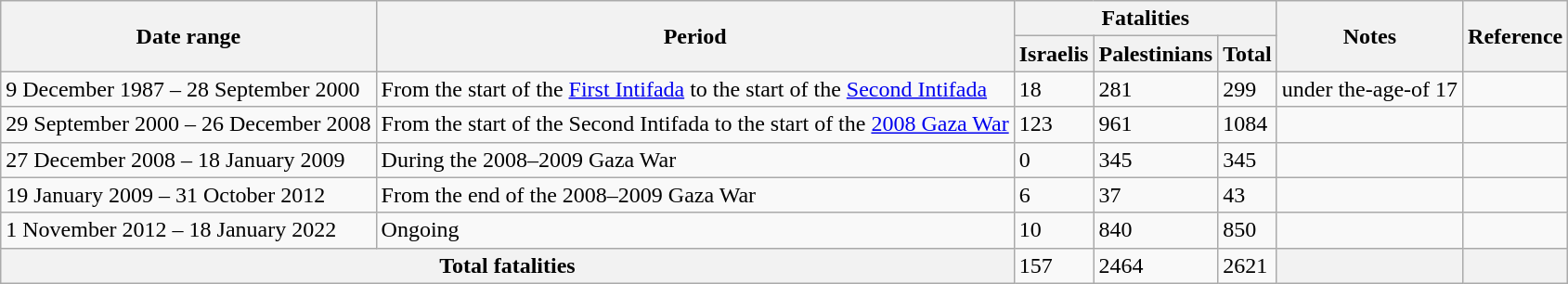<table class="wikitable">
<tr>
<th scope="col" rowspan="2">Date range</th>
<th scope="col" rowspan="2">Period</th>
<th scope="col" colspan="3">Fatalities</th>
<th scope="col" rowspan="2">Notes</th>
<th scope="col" rowspan="2">Reference</th>
</tr>
<tr>
<th scope="col">Israelis</th>
<th scope="col">Palestinians</th>
<th scope="col">Total</th>
</tr>
<tr>
<td>9 December 1987 – 28 September 2000</td>
<td>From the start of the <a href='#'>First Intifada</a> to the start of the <a href='#'>Second Intifada</a></td>
<td>18</td>
<td>281</td>
<td>299</td>
<td>under the-age-of 17</td>
<td></td>
</tr>
<tr>
<td>29 September 2000 – 26 December 2008</td>
<td>From the start of the Second Intifada to the start of the <a href='#'>2008 Gaza War</a></td>
<td>123</td>
<td>961</td>
<td>1084</td>
<td></td>
<td></td>
</tr>
<tr>
<td>27 December 2008 – 18 January 2009</td>
<td>During the 2008–2009 Gaza War</td>
<td>0</td>
<td>345</td>
<td>345</td>
<td></td>
<td></td>
</tr>
<tr>
<td>19 January 2009 – 31 October 2012</td>
<td>From the end of the 2008–2009 Gaza War</td>
<td>6</td>
<td>37</td>
<td>43</td>
<td></td>
<td></td>
</tr>
<tr>
<td>1 November 2012 – 18 January 2022</td>
<td>Ongoing</td>
<td>10</td>
<td>840</td>
<td>850</td>
<td></td>
<td></td>
</tr>
<tr>
<th scope="row" colspan="2">Total fatalities</th>
<td>157</td>
<td>2464</td>
<td>2621</td>
<th></th>
<th></th>
</tr>
</table>
